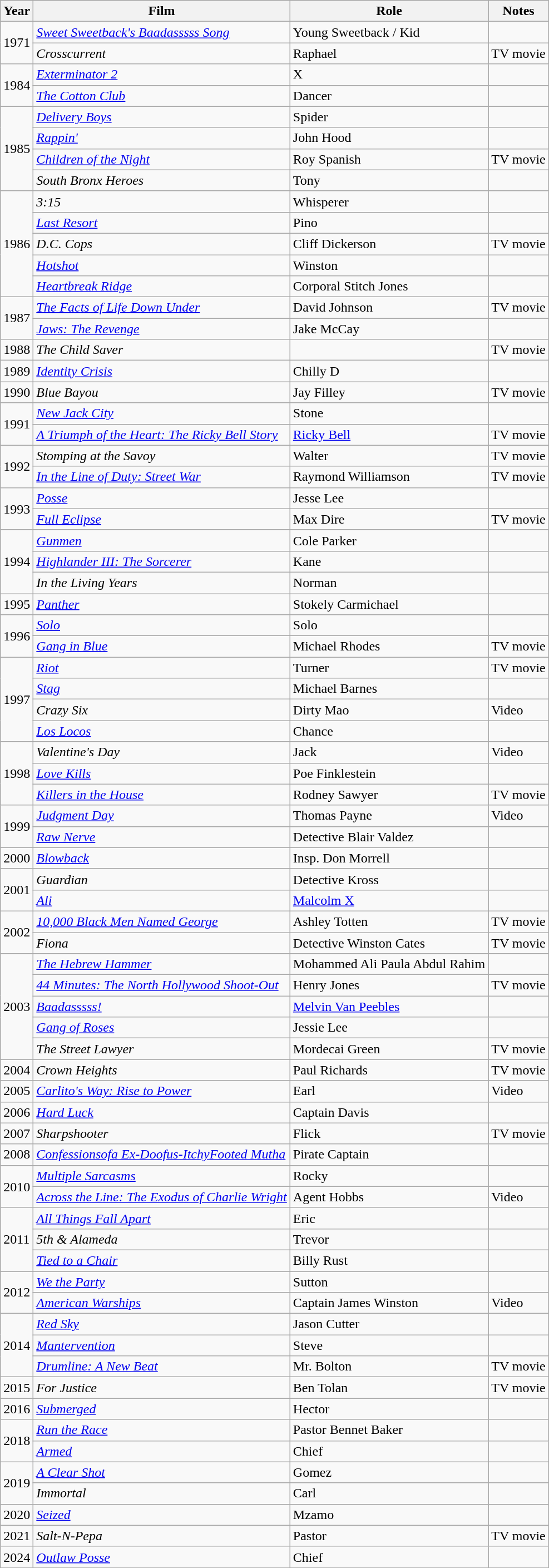<table class="wikitable">
<tr>
<th>Year</th>
<th>Film</th>
<th>Role</th>
<th>Notes</th>
</tr>
<tr>
<td rowspan=2>1971</td>
<td><em><a href='#'>Sweet Sweetback's Baadasssss Song</a></em></td>
<td>Young Sweetback / Kid</td>
<td></td>
</tr>
<tr>
<td><em>Crosscurrent</em></td>
<td>Raphael</td>
<td>TV movie</td>
</tr>
<tr>
<td rowspan=2>1984</td>
<td><em><a href='#'>Exterminator 2</a></em></td>
<td>X</td>
<td></td>
</tr>
<tr>
<td><em><a href='#'>The Cotton Club</a></em></td>
<td>Dancer</td>
<td></td>
</tr>
<tr>
<td rowspan=4>1985</td>
<td><em><a href='#'>Delivery Boys</a></em></td>
<td>Spider</td>
<td></td>
</tr>
<tr>
<td><em><a href='#'>Rappin'</a></em></td>
<td>John Hood</td>
<td></td>
</tr>
<tr>
<td><em><a href='#'>Children of the Night</a></em></td>
<td>Roy Spanish</td>
<td>TV movie</td>
</tr>
<tr>
<td><em>South Bronx Heroes</em></td>
<td>Tony</td>
<td></td>
</tr>
<tr>
<td rowspan=5>1986</td>
<td><em>3:15</em></td>
<td>Whisperer</td>
<td></td>
</tr>
<tr>
<td><em><a href='#'>Last Resort</a></em></td>
<td>Pino</td>
<td></td>
</tr>
<tr>
<td><em>D.C. Cops</em></td>
<td>Cliff Dickerson</td>
<td>TV movie</td>
</tr>
<tr>
<td><em><a href='#'>Hotshot</a></em></td>
<td>Winston</td>
<td></td>
</tr>
<tr>
<td><em><a href='#'>Heartbreak Ridge</a></em></td>
<td>Corporal Stitch Jones</td>
<td></td>
</tr>
<tr>
<td rowspan=2>1987</td>
<td><em><a href='#'>The Facts of Life Down Under</a></em></td>
<td>David Johnson</td>
<td>TV movie</td>
</tr>
<tr>
<td><em><a href='#'>Jaws: The Revenge</a></em></td>
<td>Jake McCay</td>
<td></td>
</tr>
<tr>
<td>1988</td>
<td><em>The Child Saver</em></td>
<td></td>
<td>TV movie</td>
</tr>
<tr>
<td>1989</td>
<td><em><a href='#'>Identity Crisis</a></em></td>
<td>Chilly D</td>
<td></td>
</tr>
<tr>
<td>1990</td>
<td><em>Blue Bayou</em></td>
<td>Jay Filley</td>
<td>TV movie</td>
</tr>
<tr>
<td rowspan=2>1991</td>
<td><em><a href='#'>New Jack City</a></em></td>
<td>Stone</td>
<td></td>
</tr>
<tr>
<td><em><a href='#'>A Triumph of the Heart: The Ricky Bell Story</a></em></td>
<td><a href='#'>Ricky Bell</a></td>
<td>TV movie</td>
</tr>
<tr>
<td rowspan=2>1992</td>
<td><em>Stomping at the Savoy</em></td>
<td>Walter</td>
<td>TV movie</td>
</tr>
<tr>
<td><em><a href='#'>In the Line of Duty: Street War</a></em></td>
<td>Raymond Williamson</td>
<td>TV movie</td>
</tr>
<tr>
<td rowspan=2>1993</td>
<td><em><a href='#'>Posse</a></em></td>
<td>Jesse Lee</td>
<td></td>
</tr>
<tr>
<td><em><a href='#'>Full Eclipse</a></em></td>
<td>Max Dire</td>
<td>TV movie</td>
</tr>
<tr>
<td rowspan=3>1994</td>
<td><em><a href='#'>Gunmen</a></em></td>
<td>Cole Parker</td>
<td></td>
</tr>
<tr>
<td><em><a href='#'>Highlander III: The Sorcerer</a></em></td>
<td>Kane</td>
<td></td>
</tr>
<tr>
<td><em>In the Living Years</em></td>
<td>Norman</td>
<td></td>
</tr>
<tr>
<td>1995</td>
<td><em><a href='#'>Panther</a></em></td>
<td>Stokely Carmichael</td>
<td></td>
</tr>
<tr>
<td rowspan=2>1996</td>
<td><em><a href='#'>Solo</a></em></td>
<td>Solo</td>
<td></td>
</tr>
<tr>
<td><em><a href='#'>Gang in Blue</a></em></td>
<td>Michael Rhodes</td>
<td>TV movie</td>
</tr>
<tr>
<td rowspan=4>1997</td>
<td><em><a href='#'>Riot</a></em></td>
<td>Turner</td>
<td>TV movie</td>
</tr>
<tr>
<td><em><a href='#'>Stag</a></em></td>
<td>Michael Barnes</td>
<td></td>
</tr>
<tr>
<td><em>Crazy Six</em></td>
<td>Dirty Mao</td>
<td>Video</td>
</tr>
<tr>
<td><em><a href='#'>Los Locos</a></em></td>
<td>Chance</td>
<td></td>
</tr>
<tr>
<td rowspan=3>1998</td>
<td><em>Valentine's Day</em></td>
<td>Jack</td>
<td>Video</td>
</tr>
<tr>
<td><em><a href='#'>Love Kills</a></em></td>
<td>Poe Finklestein</td>
<td></td>
</tr>
<tr>
<td><em><a href='#'>Killers in the House</a></em></td>
<td>Rodney Sawyer</td>
<td>TV movie</td>
</tr>
<tr>
<td rowspan=2>1999</td>
<td><em><a href='#'>Judgment Day</a></em></td>
<td>Thomas Payne</td>
<td>Video</td>
</tr>
<tr>
<td><em><a href='#'>Raw Nerve</a></em></td>
<td>Detective Blair Valdez</td>
<td></td>
</tr>
<tr>
<td>2000</td>
<td><em><a href='#'>Blowback</a></em></td>
<td>Insp. Don Morrell</td>
<td></td>
</tr>
<tr>
<td rowspan=2>2001</td>
<td><em>Guardian</em></td>
<td>Detective Kross</td>
<td></td>
</tr>
<tr>
<td><em><a href='#'>Ali</a></em></td>
<td><a href='#'>Malcolm X</a></td>
<td></td>
</tr>
<tr>
<td rowspan=2>2002</td>
<td><em><a href='#'>10,000 Black Men Named George</a></em></td>
<td>Ashley Totten</td>
<td>TV movie</td>
</tr>
<tr>
<td><em>Fiona</em></td>
<td>Detective Winston Cates</td>
<td>TV movie</td>
</tr>
<tr>
<td rowspan=5>2003</td>
<td><em><a href='#'>The Hebrew Hammer</a></em></td>
<td>Mohammed Ali Paula Abdul Rahim</td>
<td></td>
</tr>
<tr>
<td><em><a href='#'>44 Minutes: The North Hollywood Shoot-Out</a></em></td>
<td>Henry Jones</td>
<td>TV movie</td>
</tr>
<tr>
<td><em><a href='#'>Baadasssss!</a></em></td>
<td><a href='#'>Melvin Van Peebles</a></td>
<td></td>
</tr>
<tr>
<td><em><a href='#'>Gang of Roses</a></em></td>
<td>Jessie Lee</td>
<td></td>
</tr>
<tr>
<td><em>The Street Lawyer</em></td>
<td>Mordecai Green</td>
<td>TV movie</td>
</tr>
<tr>
<td>2004</td>
<td><em>Crown Heights</em></td>
<td>Paul Richards</td>
<td>TV movie</td>
</tr>
<tr>
<td>2005</td>
<td><em><a href='#'>Carlito's Way: Rise to Power</a></em></td>
<td>Earl</td>
<td>Video</td>
</tr>
<tr>
<td>2006</td>
<td><em><a href='#'>Hard Luck</a></em></td>
<td>Captain Davis</td>
<td></td>
</tr>
<tr>
<td>2007</td>
<td><em>Sharpshooter</em></td>
<td>Flick</td>
<td>TV movie</td>
</tr>
<tr>
<td>2008</td>
<td><em><a href='#'>Confessionsofa Ex-Doofus-ItchyFooted Mutha</a></em></td>
<td>Pirate Captain</td>
<td></td>
</tr>
<tr>
<td rowspan=2>2010</td>
<td><em><a href='#'>Multiple Sarcasms</a></em></td>
<td>Rocky</td>
<td></td>
</tr>
<tr>
<td><em><a href='#'>Across the Line: The Exodus of Charlie Wright</a></em></td>
<td>Agent Hobbs</td>
<td>Video</td>
</tr>
<tr>
<td rowspan=3>2011</td>
<td><em><a href='#'>All Things Fall Apart</a></em></td>
<td>Eric</td>
<td></td>
</tr>
<tr>
<td><em>5th & Alameda</em></td>
<td>Trevor</td>
<td></td>
</tr>
<tr>
<td><em><a href='#'>Tied to a Chair</a></em></td>
<td>Billy Rust</td>
<td></td>
</tr>
<tr>
<td rowspan=2>2012</td>
<td><em><a href='#'>We the Party</a></em></td>
<td>Sutton</td>
<td></td>
</tr>
<tr>
<td><em><a href='#'>American Warships</a></em></td>
<td>Captain James Winston</td>
<td>Video</td>
</tr>
<tr>
<td rowspan=3>2014</td>
<td><em><a href='#'>Red Sky</a></em></td>
<td>Jason Cutter</td>
<td></td>
</tr>
<tr>
<td><em><a href='#'>Mantervention</a></em></td>
<td>Steve</td>
<td></td>
</tr>
<tr>
<td><em><a href='#'>Drumline: A New Beat</a></em></td>
<td>Mr. Bolton</td>
<td>TV movie</td>
</tr>
<tr>
<td>2015</td>
<td><em>For Justice</em></td>
<td>Ben Tolan</td>
<td>TV movie</td>
</tr>
<tr>
<td>2016</td>
<td><em><a href='#'>Submerged</a></em></td>
<td>Hector</td>
<td></td>
</tr>
<tr>
<td rowspan=2>2018</td>
<td><em><a href='#'>Run the Race</a></em></td>
<td>Pastor Bennet Baker</td>
<td></td>
</tr>
<tr>
<td><em><a href='#'>Armed</a></em></td>
<td>Chief</td>
<td></td>
</tr>
<tr>
<td rowspan=2>2019</td>
<td><em><a href='#'>A Clear Shot</a></em></td>
<td>Gomez</td>
<td></td>
</tr>
<tr>
<td><em>Immortal</em></td>
<td>Carl</td>
<td></td>
</tr>
<tr>
<td>2020</td>
<td><em><a href='#'>Seized</a></em></td>
<td>Mzamo</td>
<td></td>
</tr>
<tr>
<td>2021</td>
<td><em>Salt-N-Pepa</em></td>
<td>Pastor</td>
<td>TV movie</td>
</tr>
<tr>
<td>2024</td>
<td><em><a href='#'>Outlaw Posse</a></em></td>
<td>Chief</td>
<td></td>
</tr>
</table>
